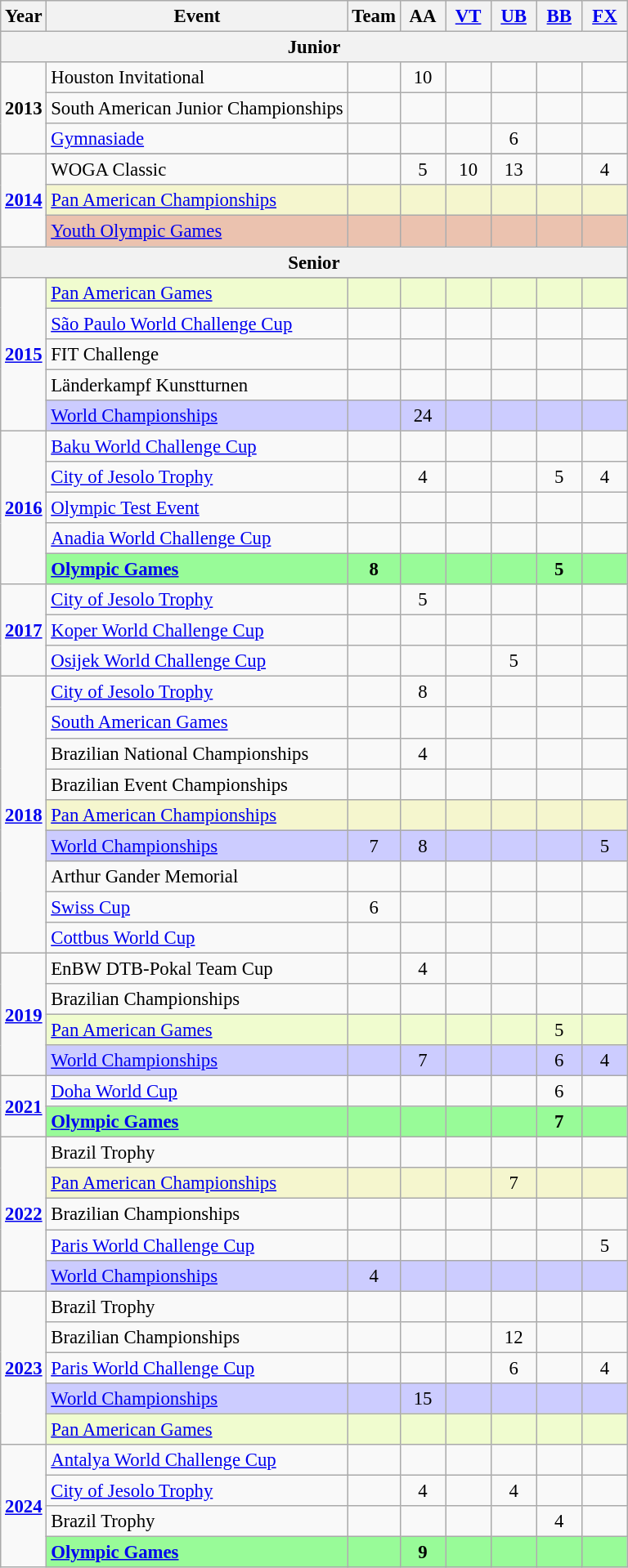<table class="wikitable" style="text-align:center; font-size:95%;">
<tr>
<th align=center>Year</th>
<th align=center>Event</th>
<th style="width:30px;">Team</th>
<th style="width:30px;">AA</th>
<th style="width:30px;"><a href='#'>VT</a></th>
<th style="width:30px;"><a href='#'>UB</a></th>
<th style="width:30px;"><a href='#'>BB</a></th>
<th style="width:30px;"><a href='#'>FX</a></th>
</tr>
<tr>
<th colspan="8"><strong>Junior</strong></th>
</tr>
<tr>
<td rowspan="3"><strong>2013</strong></td>
<td align=left>Houston Invitational</td>
<td></td>
<td>10</td>
<td></td>
<td></td>
<td></td>
<td></td>
</tr>
<tr>
<td align=left>South American Junior Championships</td>
<td></td>
<td></td>
<td></td>
<td></td>
<td></td>
<td></td>
</tr>
<tr>
<td align=left><a href='#'>Gymnasiade</a></td>
<td></td>
<td></td>
<td></td>
<td>6</td>
<td></td>
<td></td>
</tr>
<tr>
<td rowspan="4"><strong><a href='#'>2014</a></strong></td>
</tr>
<tr>
<td align=left>WOGA Classic</td>
<td></td>
<td>5</td>
<td>10</td>
<td>13</td>
<td></td>
<td>4</td>
</tr>
<tr bgcolor=#F5F6CE>
<td align=left><a href='#'>Pan American Championships</a></td>
<td></td>
<td></td>
<td></td>
<td></td>
<td></td>
<td></td>
</tr>
<tr bgcolor=#EBC2AF>
<td align=left><a href='#'>Youth Olympic Games</a></td>
<td></td>
<td></td>
<td></td>
<td></td>
<td></td>
<td></td>
</tr>
<tr>
<th colspan="8"><strong>Senior</strong></th>
</tr>
<tr>
<td rowspan="6"><strong><a href='#'>2015</a></strong></td>
</tr>
<tr bgcolor=#f0fccf>
<td align=left><a href='#'>Pan American Games</a></td>
<td></td>
<td></td>
<td></td>
<td></td>
<td></td>
<td></td>
</tr>
<tr>
<td align=left><a href='#'>São Paulo World Challenge Cup</a></td>
<td></td>
<td></td>
<td></td>
<td></td>
<td></td>
<td></td>
</tr>
<tr>
<td align=left>FIT Challenge</td>
<td></td>
<td></td>
<td></td>
<td></td>
<td></td>
<td></td>
</tr>
<tr>
<td align=left>Länderkampf Kunstturnen</td>
<td></td>
<td></td>
<td></td>
<td></td>
<td></td>
<td></td>
</tr>
<tr bgcolor=#CCCCFF>
<td align=left><a href='#'>World Championships</a></td>
<td></td>
<td>24</td>
<td></td>
<td></td>
<td></td>
<td></td>
</tr>
<tr>
<td rowspan="5"><strong><a href='#'>2016</a></strong></td>
<td align=left><a href='#'>Baku World Challenge Cup</a></td>
<td></td>
<td></td>
<td></td>
<td></td>
<td></td>
<td></td>
</tr>
<tr>
<td align=left><a href='#'>City of Jesolo Trophy</a></td>
<td></td>
<td>4</td>
<td></td>
<td></td>
<td>5</td>
<td>4</td>
</tr>
<tr>
<td align=left><a href='#'>Olympic Test Event</a></td>
<td></td>
<td></td>
<td></td>
<td></td>
<td></td>
<td></td>
</tr>
<tr>
<td align=left><a href='#'>Anadia World Challenge Cup</a></td>
<td></td>
<td></td>
<td></td>
<td></td>
<td></td>
<td></td>
</tr>
<tr style="background:#98fb98;">
<td align=left><strong><a href='#'>Olympic Games</a></strong></td>
<td><strong>8</strong></td>
<td></td>
<td></td>
<td></td>
<td><strong>5</strong></td>
<td></td>
</tr>
<tr>
<td rowspan="3"><strong><a href='#'>2017</a></strong></td>
<td align=left><a href='#'>City of Jesolo Trophy</a></td>
<td></td>
<td>5</td>
<td></td>
<td></td>
<td></td>
<td></td>
</tr>
<tr>
<td align=left><a href='#'>Koper World Challenge Cup</a></td>
<td></td>
<td></td>
<td></td>
<td></td>
<td></td>
<td></td>
</tr>
<tr>
<td align=left><a href='#'>Osijek World Challenge Cup</a></td>
<td></td>
<td></td>
<td></td>
<td>5</td>
<td></td>
<td></td>
</tr>
<tr>
<td rowspan="9"><strong><a href='#'>2018</a></strong></td>
<td align=left><a href='#'>City of Jesolo Trophy</a></td>
<td></td>
<td>8</td>
<td></td>
<td></td>
<td></td>
<td></td>
</tr>
<tr>
<td align=left><a href='#'>South American Games</a></td>
<td></td>
<td></td>
<td></td>
<td></td>
<td></td>
<td></td>
</tr>
<tr>
<td align=left>Brazilian National Championships</td>
<td></td>
<td>4</td>
<td></td>
<td></td>
<td></td>
<td></td>
</tr>
<tr>
<td align=left>Brazilian Event Championships</td>
<td></td>
<td></td>
<td></td>
<td></td>
<td></td>
<td></td>
</tr>
<tr bgcolor=#F5F6CE>
<td align=left><a href='#'>Pan American Championships</a></td>
<td></td>
<td></td>
<td></td>
<td></td>
<td></td>
<td></td>
</tr>
<tr bgcolor=#CCCCFF>
<td align=left><a href='#'>World Championships</a></td>
<td>7</td>
<td>8</td>
<td></td>
<td></td>
<td></td>
<td>5</td>
</tr>
<tr>
<td align=left>Arthur Gander Memorial</td>
<td></td>
<td></td>
<td></td>
<td></td>
<td></td>
<td></td>
</tr>
<tr>
<td align=left><a href='#'>Swiss Cup</a></td>
<td>6</td>
<td></td>
<td></td>
<td></td>
<td></td>
<td></td>
</tr>
<tr>
<td align=left><a href='#'>Cottbus World Cup</a></td>
<td></td>
<td></td>
<td></td>
<td></td>
<td></td>
<td></td>
</tr>
<tr>
<td rowspan="4"><strong><a href='#'>2019</a></strong></td>
<td align=left>EnBW DTB-Pokal Team Cup</td>
<td></td>
<td>4</td>
<td></td>
<td></td>
<td></td>
<td></td>
</tr>
<tr>
<td align=left>Brazilian Championships</td>
<td></td>
<td></td>
<td></td>
<td></td>
<td></td>
<td></td>
</tr>
<tr bgcolor=#f0fccf>
<td align=left><a href='#'>Pan American Games</a></td>
<td></td>
<td></td>
<td></td>
<td></td>
<td>5</td>
<td></td>
</tr>
<tr bgcolor=#CCCCFF>
<td align=left><a href='#'>World Championships</a></td>
<td></td>
<td>7</td>
<td></td>
<td></td>
<td>6</td>
<td>4</td>
</tr>
<tr>
<td rowspan="2"><strong><a href='#'>2021</a></strong></td>
<td align=left><a href='#'>Doha World Cup</a></td>
<td></td>
<td></td>
<td></td>
<td></td>
<td>6</td>
<td></td>
</tr>
<tr bgcolor=98FB98>
<td align=left><strong><a href='#'>Olympic Games</a></strong></td>
<td></td>
<td></td>
<td></td>
<td></td>
<td><strong>7</strong></td>
<td></td>
</tr>
<tr>
<td rowspan="5"><strong><a href='#'>2022</a></strong></td>
<td align=left>Brazil Trophy</td>
<td></td>
<td></td>
<td></td>
<td></td>
<td></td>
<td></td>
</tr>
<tr bgcolor=#F5F6CE>
<td align=left><a href='#'>Pan American Championships</a></td>
<td></td>
<td></td>
<td></td>
<td>7</td>
<td></td>
<td></td>
</tr>
<tr>
<td align=left>Brazilian Championships</td>
<td></td>
<td></td>
<td></td>
<td></td>
<td></td>
<td></td>
</tr>
<tr>
<td align=left><a href='#'>Paris World Challenge Cup</a></td>
<td></td>
<td></td>
<td></td>
<td></td>
<td></td>
<td>5</td>
</tr>
<tr bgcolor=#CCCCFF>
<td align=left><a href='#'>World Championships</a></td>
<td>4</td>
<td></td>
<td></td>
<td></td>
<td></td>
<td></td>
</tr>
<tr>
<td rowspan="5"><strong><a href='#'>2023</a></strong></td>
<td align=left>Brazil Trophy</td>
<td></td>
<td></td>
<td></td>
<td></td>
<td></td>
<td></td>
</tr>
<tr>
<td align=left>Brazilian Championships</td>
<td></td>
<td></td>
<td></td>
<td>12</td>
<td></td>
<td></td>
</tr>
<tr>
<td align=left><a href='#'>Paris World Challenge Cup</a></td>
<td></td>
<td></td>
<td></td>
<td>6</td>
<td></td>
<td>4</td>
</tr>
<tr bgcolor=#CCCCFF>
<td align=left><a href='#'>World Championships</a></td>
<td></td>
<td>15</td>
<td></td>
<td></td>
<td></td>
<td></td>
</tr>
<tr bgcolor=#f0fccf>
<td align=left><a href='#'>Pan American Games</a></td>
<td></td>
<td></td>
<td></td>
<td></td>
<td></td>
<td></td>
</tr>
<tr>
<td rowspan="4"><strong><a href='#'>2024</a></strong></td>
<td align=left><a href='#'>Antalya World Challenge Cup</a></td>
<td></td>
<td></td>
<td></td>
<td></td>
<td></td>
<td></td>
</tr>
<tr>
<td align=left><a href='#'>City of Jesolo Trophy</a></td>
<td></td>
<td>4</td>
<td></td>
<td>4</td>
<td></td>
<td></td>
</tr>
<tr>
<td align=left>Brazil Trophy</td>
<td></td>
<td></td>
<td></td>
<td></td>
<td>4</td>
<td></td>
</tr>
<tr bgcolor=98FB98>
<td align=left><strong><a href='#'>Olympic Games</a></strong></td>
<td></td>
<td><strong>9</strong></td>
<td></td>
<td></td>
<td></td>
<td></td>
</tr>
</table>
